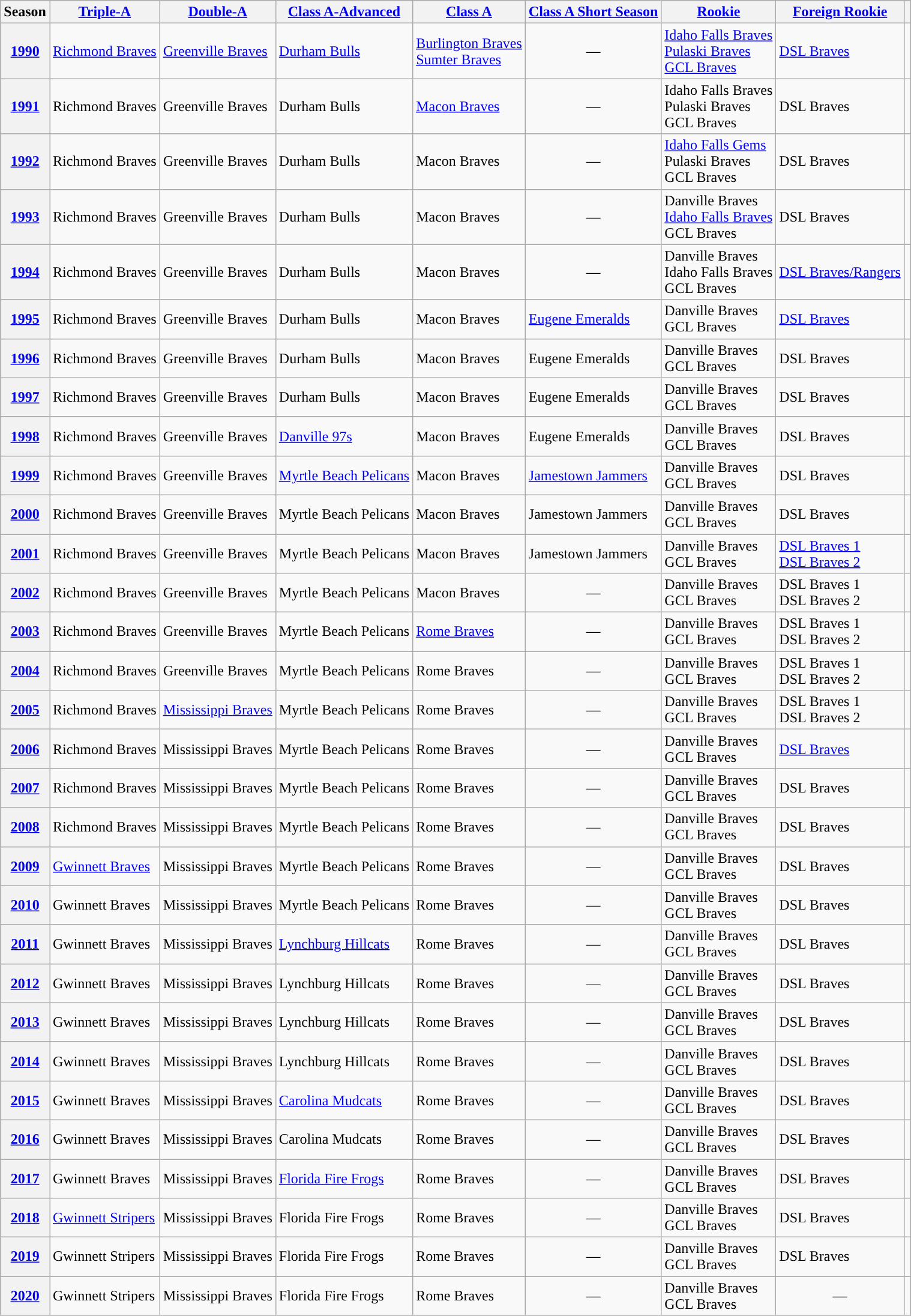<table class="wikitable plainrowheaders">
<tr>
<th scope="col">Season</th>
<th scope="col"><a href='#'><span>Triple-A</span></a></th>
<th scope="col"><a href='#'><span>Double-A</span></a></th>
<th scope="col"><a href='#'><span>Class A-Advanced</span></a></th>
<th scope="col"><a href='#'><span>Class A</span></a></th>
<th scope="col"><a href='#'><span>Class A Short Season</span></a></th>
<th scope="col"><a href='#'><span>Rookie</span></a></th>
<th scope="col"><a href='#'><span>Foreign Rookie</span></a></th>
<th scope="col"></th>
</tr>
<tr>
<th scope="row" style="text-align:center"><a href='#'>1990</a></th>
<td><a href='#'>Richmond Braves</a></td>
<td><a href='#'>Greenville Braves</a></td>
<td><a href='#'>Durham Bulls</a></td>
<td><a href='#'>Burlington Braves</a><br><a href='#'>Sumter Braves</a></td>
<td align="center">—</td>
<td><a href='#'>Idaho Falls Braves</a><br><a href='#'>Pulaski Braves</a><br><a href='#'>GCL Braves</a></td>
<td><a href='#'>DSL Braves</a></td>
<td align="center"></td>
</tr>
<tr>
<th scope="row" style="text-align:center"><a href='#'>1991</a></th>
<td>Richmond Braves</td>
<td>Greenville Braves</td>
<td>Durham Bulls</td>
<td><a href='#'>Macon Braves</a></td>
<td align="center">—</td>
<td>Idaho Falls Braves<br>Pulaski Braves<br>GCL Braves</td>
<td>DSL Braves</td>
<td align="center"></td>
</tr>
<tr>
<th scope="row" style="text-align:center"><a href='#'>1992</a></th>
<td>Richmond Braves</td>
<td>Greenville Braves</td>
<td>Durham Bulls</td>
<td>Macon Braves</td>
<td align="center">—</td>
<td><a href='#'>Idaho Falls Gems</a><br>Pulaski Braves<br>GCL Braves</td>
<td>DSL Braves</td>
<td align="center"></td>
</tr>
<tr>
<th scope="row" style="text-align:center"><a href='#'>1993</a></th>
<td>Richmond Braves</td>
<td>Greenville Braves</td>
<td>Durham Bulls</td>
<td>Macon Braves</td>
<td align="center">—</td>
<td>Danville Braves<br><a href='#'>Idaho Falls Braves</a><br>GCL Braves</td>
<td>DSL Braves</td>
<td align="center"></td>
</tr>
<tr>
<th scope="row" style="text-align:center"><a href='#'>1994</a></th>
<td>Richmond Braves</td>
<td>Greenville Braves</td>
<td>Durham Bulls</td>
<td>Macon Braves</td>
<td align="center">—</td>
<td>Danville Braves<br>Idaho Falls Braves<br>GCL Braves</td>
<td><a href='#'>DSL Braves/Rangers</a></td>
<td align="center"></td>
</tr>
<tr>
<th scope="row" style="text-align:center"><a href='#'>1995</a></th>
<td>Richmond Braves</td>
<td>Greenville Braves</td>
<td>Durham Bulls</td>
<td>Macon Braves</td>
<td><a href='#'>Eugene Emeralds</a></td>
<td>Danville Braves<br>GCL Braves</td>
<td><a href='#'>DSL Braves</a></td>
<td align="center"></td>
</tr>
<tr>
<th scope="row" style="text-align:center"><a href='#'>1996</a></th>
<td>Richmond Braves</td>
<td>Greenville Braves</td>
<td>Durham Bulls</td>
<td>Macon Braves</td>
<td>Eugene Emeralds</td>
<td>Danville Braves<br>GCL Braves</td>
<td>DSL Braves</td>
<td align="center"></td>
</tr>
<tr>
<th scope="row" style="text-align:center"><a href='#'>1997</a></th>
<td>Richmond Braves</td>
<td>Greenville Braves</td>
<td>Durham Bulls</td>
<td>Macon Braves</td>
<td>Eugene Emeralds</td>
<td>Danville Braves<br>GCL Braves</td>
<td>DSL Braves</td>
<td align="center"></td>
</tr>
<tr>
<th scope="row" style="text-align:center"><a href='#'>1998</a></th>
<td>Richmond Braves</td>
<td>Greenville Braves</td>
<td><a href='#'>Danville 97s</a></td>
<td>Macon Braves</td>
<td>Eugene Emeralds</td>
<td>Danville Braves<br>GCL Braves</td>
<td>DSL Braves</td>
<td align="center"></td>
</tr>
<tr>
<th scope="row" style="text-align:center"><a href='#'>1999</a></th>
<td>Richmond Braves</td>
<td>Greenville Braves</td>
<td><a href='#'>Myrtle Beach Pelicans</a></td>
<td>Macon Braves</td>
<td><a href='#'>Jamestown Jammers</a></td>
<td>Danville Braves<br>GCL Braves</td>
<td>DSL Braves</td>
<td align="center"></td>
</tr>
<tr>
<th scope="row" style="text-align:center"><a href='#'>2000</a></th>
<td>Richmond Braves</td>
<td>Greenville Braves</td>
<td>Myrtle Beach Pelicans</td>
<td>Macon Braves</td>
<td>Jamestown Jammers</td>
<td>Danville Braves<br>GCL Braves</td>
<td>DSL Braves</td>
<td align="center"></td>
</tr>
<tr>
<th scope="row" style="text-align:center"><a href='#'>2001</a></th>
<td>Richmond Braves</td>
<td>Greenville Braves</td>
<td>Myrtle Beach Pelicans</td>
<td>Macon Braves</td>
<td>Jamestown Jammers</td>
<td>Danville Braves<br>GCL Braves</td>
<td><a href='#'>DSL Braves 1</a><br><a href='#'>DSL Braves 2</a></td>
<td align="center"></td>
</tr>
<tr>
<th scope="row" style="text-align:center"><a href='#'>2002</a></th>
<td>Richmond Braves</td>
<td>Greenville Braves</td>
<td>Myrtle Beach Pelicans</td>
<td>Macon Braves</td>
<td align="center">—</td>
<td>Danville Braves<br>GCL Braves</td>
<td>DSL Braves 1<br>DSL Braves 2</td>
<td align="center"></td>
</tr>
<tr>
<th scope="row" style="text-align:center"><a href='#'>2003</a></th>
<td>Richmond Braves</td>
<td>Greenville Braves</td>
<td>Myrtle Beach Pelicans</td>
<td><a href='#'>Rome Braves</a></td>
<td align="center">—</td>
<td>Danville Braves<br>GCL Braves</td>
<td>DSL Braves 1<br>DSL Braves 2</td>
<td align="center"></td>
</tr>
<tr>
<th scope="row" style="text-align:center"><a href='#'>2004</a></th>
<td>Richmond Braves</td>
<td>Greenville Braves</td>
<td>Myrtle Beach Pelicans</td>
<td>Rome Braves</td>
<td align="center">—</td>
<td>Danville Braves<br>GCL Braves</td>
<td>DSL Braves 1<br>DSL Braves 2</td>
<td align="center"></td>
</tr>
<tr>
<th scope="row" style="text-align:center"><a href='#'>2005</a></th>
<td>Richmond Braves</td>
<td><a href='#'>Mississippi Braves</a></td>
<td>Myrtle Beach Pelicans</td>
<td>Rome Braves</td>
<td align="center">—</td>
<td>Danville Braves<br>GCL Braves</td>
<td>DSL Braves 1<br>DSL Braves 2</td>
<td align="center"></td>
</tr>
<tr>
<th scope="row" style="text-align:center"><a href='#'>2006</a></th>
<td>Richmond Braves</td>
<td>Mississippi Braves</td>
<td>Myrtle Beach Pelicans</td>
<td>Rome Braves</td>
<td align="center">—</td>
<td>Danville Braves<br>GCL Braves</td>
<td><a href='#'>DSL Braves</a></td>
<td align="center"></td>
</tr>
<tr>
<th scope="row" style="text-align:center"><a href='#'>2007</a></th>
<td>Richmond Braves</td>
<td>Mississippi Braves</td>
<td>Myrtle Beach Pelicans</td>
<td>Rome Braves</td>
<td align="center">—</td>
<td>Danville Braves<br>GCL Braves</td>
<td>DSL Braves</td>
<td align="center"></td>
</tr>
<tr>
<th scope="row" style="text-align:center"><a href='#'>2008</a></th>
<td>Richmond Braves</td>
<td>Mississippi Braves</td>
<td>Myrtle Beach Pelicans</td>
<td>Rome Braves</td>
<td align="center">—</td>
<td>Danville Braves<br>GCL Braves</td>
<td>DSL Braves</td>
<td align="center"></td>
</tr>
<tr>
<th scope="row" style="text-align:center"><a href='#'>2009</a></th>
<td><a href='#'>Gwinnett Braves</a></td>
<td>Mississippi Braves</td>
<td>Myrtle Beach Pelicans</td>
<td>Rome Braves</td>
<td align="center">—</td>
<td>Danville Braves<br>GCL Braves</td>
<td>DSL Braves</td>
<td align="center"></td>
</tr>
<tr>
<th scope="row" style="text-align:center"><a href='#'>2010</a></th>
<td>Gwinnett Braves</td>
<td>Mississippi Braves</td>
<td>Myrtle Beach Pelicans</td>
<td>Rome Braves</td>
<td align="center">—</td>
<td>Danville Braves<br>GCL Braves</td>
<td>DSL Braves</td>
<td align="center"></td>
</tr>
<tr>
<th scope="row" style="text-align:center"><a href='#'>2011</a></th>
<td>Gwinnett Braves</td>
<td>Mississippi Braves</td>
<td><a href='#'>Lynchburg Hillcats</a></td>
<td>Rome Braves</td>
<td align="center">—</td>
<td>Danville Braves<br>GCL Braves</td>
<td>DSL Braves</td>
<td align="center"></td>
</tr>
<tr>
<th scope="row" style="text-align:center"><a href='#'>2012</a></th>
<td>Gwinnett Braves</td>
<td>Mississippi Braves</td>
<td>Lynchburg Hillcats</td>
<td>Rome Braves</td>
<td align="center">—</td>
<td>Danville Braves<br>GCL Braves</td>
<td>DSL Braves</td>
<td align="center"></td>
</tr>
<tr>
<th scope="row" style="text-align:center"><a href='#'>2013</a></th>
<td>Gwinnett Braves</td>
<td>Mississippi Braves</td>
<td>Lynchburg Hillcats</td>
<td>Rome Braves</td>
<td align="center">—</td>
<td>Danville Braves<br>GCL Braves</td>
<td>DSL Braves</td>
<td align="center"></td>
</tr>
<tr>
<th scope="row" style="text-align:center"><a href='#'>2014</a></th>
<td>Gwinnett Braves</td>
<td>Mississippi Braves</td>
<td>Lynchburg Hillcats</td>
<td>Rome Braves</td>
<td align="center">—</td>
<td>Danville Braves<br>GCL Braves</td>
<td>DSL Braves</td>
<td align="center"></td>
</tr>
<tr>
<th scope="row" style="text-align:center"><a href='#'>2015</a></th>
<td>Gwinnett Braves</td>
<td>Mississippi Braves</td>
<td><a href='#'>Carolina Mudcats</a></td>
<td>Rome Braves</td>
<td align="center">—</td>
<td>Danville Braves<br>GCL Braves</td>
<td>DSL Braves</td>
<td align="center"></td>
</tr>
<tr>
<th scope="row" style="text-align:center"><a href='#'>2016</a></th>
<td>Gwinnett Braves</td>
<td>Mississippi Braves</td>
<td>Carolina Mudcats</td>
<td>Rome Braves</td>
<td align="center">—</td>
<td>Danville Braves<br>GCL Braves</td>
<td>DSL Braves</td>
<td align="center"></td>
</tr>
<tr>
<th scope="row" style="text-align:center"><a href='#'>2017</a></th>
<td>Gwinnett Braves</td>
<td>Mississippi Braves</td>
<td><a href='#'>Florida Fire Frogs</a></td>
<td>Rome Braves</td>
<td align="center">—</td>
<td>Danville Braves<br>GCL Braves</td>
<td>DSL Braves</td>
<td align="center"></td>
</tr>
<tr>
<th scope="row" style="text-align:center"><a href='#'>2018</a></th>
<td><a href='#'>Gwinnett Stripers</a></td>
<td>Mississippi Braves</td>
<td>Florida Fire Frogs</td>
<td>Rome Braves</td>
<td align="center">—</td>
<td>Danville Braves<br>GCL Braves</td>
<td>DSL Braves</td>
<td align="center"></td>
</tr>
<tr>
<th scope="row" style="text-align:center"><a href='#'>2019</a></th>
<td>Gwinnett Stripers</td>
<td>Mississippi Braves</td>
<td>Florida Fire Frogs</td>
<td>Rome Braves</td>
<td align="center">—</td>
<td>Danville Braves<br>GCL Braves</td>
<td>DSL Braves</td>
<td align="center"></td>
</tr>
<tr>
<th scope="row" style="text-align:center"><a href='#'>2020</a></th>
<td>Gwinnett Stripers</td>
<td>Mississippi Braves</td>
<td>Florida Fire Frogs</td>
<td>Rome Braves</td>
<td align="center">—</td>
<td>Danville Braves<br>GCL Braves</td>
<td align="center">—</td>
<td align="center"></td>
</tr>
</table>
